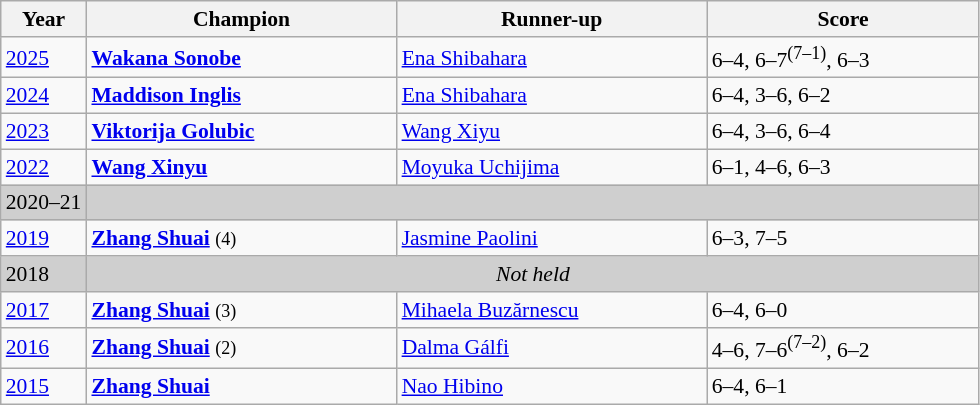<table class="wikitable" style="font-size:90%">
<tr>
<th>Year</th>
<th width="200">Champion</th>
<th width="200">Runner-up</th>
<th width="175">Score</th>
</tr>
<tr>
<td><a href='#'>2025</a></td>
<td> <strong><a href='#'>Wakana Sonobe</a></strong></td>
<td> <a href='#'>Ena Shibahara</a></td>
<td>6–4, 6–7<sup>(7–1)</sup>, 6–3</td>
</tr>
<tr>
<td><a href='#'>2024</a></td>
<td> <strong><a href='#'>Maddison Inglis</a></strong></td>
<td> <a href='#'>Ena Shibahara</a></td>
<td>6–4, 3–6, 6–2</td>
</tr>
<tr>
<td><a href='#'>2023</a></td>
<td> <strong><a href='#'>Viktorija Golubic</a></strong></td>
<td> <a href='#'>Wang Xiyu</a></td>
<td>6–4, 3–6, 6–4</td>
</tr>
<tr>
<td><a href='#'>2022</a></td>
<td> <strong><a href='#'>Wang Xinyu</a></strong></td>
<td> <a href='#'>Moyuka Uchijima</a></td>
<td>6–1, 4–6, 6–3</td>
</tr>
<tr>
<td style="background:#cfcfcf">2020–21</td>
<td colspan=3 bgcolor="#cfcfcf"></td>
</tr>
<tr>
<td><a href='#'>2019</a></td>
<td> <strong><a href='#'>Zhang Shuai</a></strong> <small>(4)</small></td>
<td> <a href='#'>Jasmine Paolini</a></td>
<td>6–3, 7–5</td>
</tr>
<tr>
<td style="background:#cfcfcf">2018</td>
<td colspan=3 align=center style="background:#cfcfcf"><em>Not held</em></td>
</tr>
<tr>
<td><a href='#'>2017</a></td>
<td> <strong><a href='#'>Zhang Shuai</a></strong> <small>(3)</small></td>
<td> <a href='#'>Mihaela Buzărnescu</a></td>
<td>6–4, 6–0</td>
</tr>
<tr>
<td><a href='#'>2016</a></td>
<td> <strong><a href='#'>Zhang Shuai</a></strong> <small>(2)</small></td>
<td> <a href='#'>Dalma Gálfi</a></td>
<td>4–6, 7–6<sup>(7–2)</sup>, 6–2</td>
</tr>
<tr>
<td><a href='#'>2015</a></td>
<td> <strong><a href='#'>Zhang Shuai</a></strong></td>
<td> <a href='#'>Nao Hibino</a></td>
<td>6–4, 6–1</td>
</tr>
</table>
